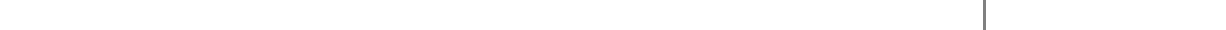<table style="width:1000px; text-align:center;">
<tr style="color:white;">
<td style="background:">2.2</td>
<td style="background:"><strong>51.9%</strong></td>
<td style="background:">29.3%</td>
<td style="background:gray; width:0.2%;"></td>
<td style="background:">16.3%</td>
</tr>
<tr>
<td></td>
<td></td>
<td></td>
<td></td>
<td></td>
</tr>
</table>
